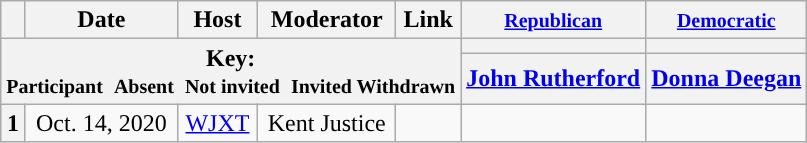<table class="wikitable" style="text-align:center;">
<tr>
<th scope="col"></th>
<th scope="col">Date</th>
<th scope="col">Host</th>
<th scope="col">Moderator</th>
<th scope="col">Link</th>
<th scope="col"><small><a href='#'>Republican</a></small></th>
<th scope="col"><small><a href='#'>Democratic</a></small></th>
</tr>
<tr>
<th colspan="5" rowspan="2">Key:<br> <small>Participant </small>  <small>Absent </small>  <small>Not invited </small>  <small>Invited  Withdrawn</small></th>
<th scope="col" style="background:"></th>
<th scope="col" style="background:"></th>
</tr>
<tr>
<th scope="col"><a href='#'>John Rutherford</a></th>
<th scope="col"><a href='#'>Donna Deegan</a></th>
</tr>
<tr>
<th>1</th>
<td style="white-space:nowrap;">Oct. 14, 2020</td>
<td style="white-space:nowrap;"><a href='#'>WJXT</a></td>
<td style="white-space:nowrap;">Kent Justice</td>
<td style="white-space:nowrap;"></td>
<td></td>
<td></td>
</tr>
</table>
